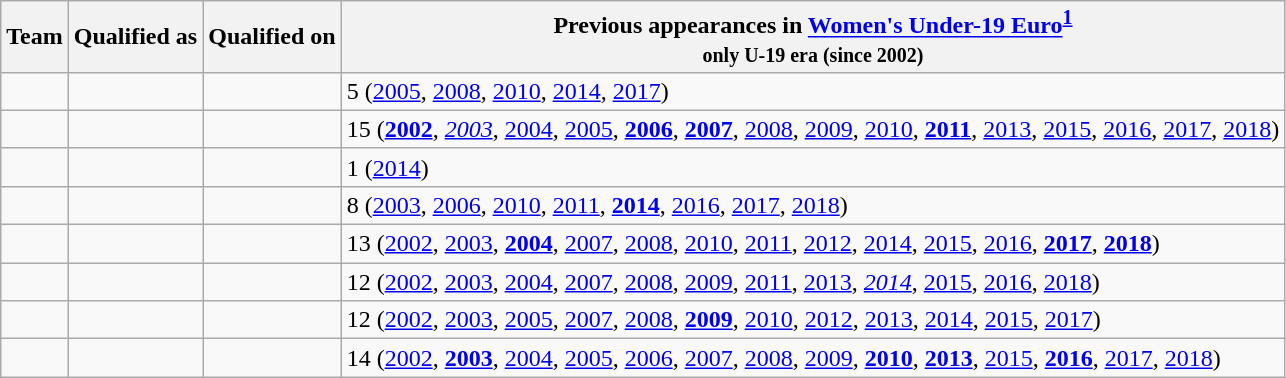<table class="wikitable sortable">
<tr>
<th>Team</th>
<th>Qualified as</th>
<th>Qualified on</th>
<th data-sort-type="number">Previous appearances in <a href='#'>Women's Under-19 Euro</a><sup><strong><a href='#'>1</a></strong></sup><br><small>only U-19 era (since 2002)</small></th>
</tr>
<tr>
<td></td>
<td></td>
<td></td>
<td>5 (<a href='#'>2005</a>, <a href='#'>2008</a>, <a href='#'>2010</a>, <a href='#'>2014</a>, <a href='#'>2017</a>)</td>
</tr>
<tr>
<td></td>
<td></td>
<td></td>
<td>15 (<strong><a href='#'>2002</a></strong>, <em><a href='#'>2003</a></em>, <a href='#'>2004</a>, <a href='#'>2005</a>, <strong><a href='#'>2006</a></strong>, <strong><a href='#'>2007</a></strong>, <a href='#'>2008</a>, <a href='#'>2009</a>, <a href='#'>2010</a>, <strong><a href='#'>2011</a></strong>, <a href='#'>2013</a>, <a href='#'>2015</a>, <a href='#'>2016</a>, <a href='#'>2017</a>, <a href='#'>2018</a>)</td>
</tr>
<tr>
<td></td>
<td></td>
<td></td>
<td>1 (<a href='#'>2014</a>)</td>
</tr>
<tr>
<td></td>
<td></td>
<td></td>
<td>8 (<a href='#'>2003</a>, <a href='#'>2006</a>, <a href='#'>2010</a>, <a href='#'>2011</a>, <strong><a href='#'>2014</a></strong>, <a href='#'>2016</a>, <a href='#'>2017</a>, <a href='#'>2018</a>)</td>
</tr>
<tr>
<td></td>
<td></td>
<td></td>
<td>13 (<a href='#'>2002</a>, <a href='#'>2003</a>, <strong><a href='#'>2004</a></strong>, <a href='#'>2007</a>, <a href='#'>2008</a>, <a href='#'>2010</a>, <a href='#'>2011</a>, <a href='#'>2012</a>, <a href='#'>2014</a>, <a href='#'>2015</a>, <a href='#'>2016</a>, <strong><a href='#'>2017</a></strong>, <strong><a href='#'>2018</a></strong>)</td>
</tr>
<tr>
<td></td>
<td></td>
<td></td>
<td>12 (<a href='#'>2002</a>, <a href='#'>2003</a>, <a href='#'>2004</a>, <a href='#'>2007</a>, <a href='#'>2008</a>, <a href='#'>2009</a>, <a href='#'>2011</a>, <a href='#'>2013</a>, <em><a href='#'>2014</a></em>, <a href='#'>2015</a>, <a href='#'>2016</a>, <a href='#'>2018</a>)</td>
</tr>
<tr>
<td></td>
<td></td>
<td></td>
<td>12 (<a href='#'>2002</a>, <a href='#'>2003</a>, <a href='#'>2005</a>, <a href='#'>2007</a>, <a href='#'>2008</a>, <strong><a href='#'>2009</a></strong>, <a href='#'>2010</a>, <a href='#'>2012</a>, <a href='#'>2013</a>, <a href='#'>2014</a>, <a href='#'>2015</a>, <a href='#'>2017</a>)</td>
</tr>
<tr>
<td></td>
<td></td>
<td></td>
<td>14 (<a href='#'>2002</a>, <strong><a href='#'>2003</a></strong>, <a href='#'>2004</a>, <a href='#'>2005</a>, <a href='#'>2006</a>, <a href='#'>2007</a>, <a href='#'>2008</a>, <a href='#'>2009</a>, <strong><a href='#'>2010</a></strong>, <strong><a href='#'>2013</a></strong>, <a href='#'>2015</a>, <strong><a href='#'>2016</a></strong>, <a href='#'>2017</a>, <a href='#'>2018</a>)</td>
</tr>
</table>
